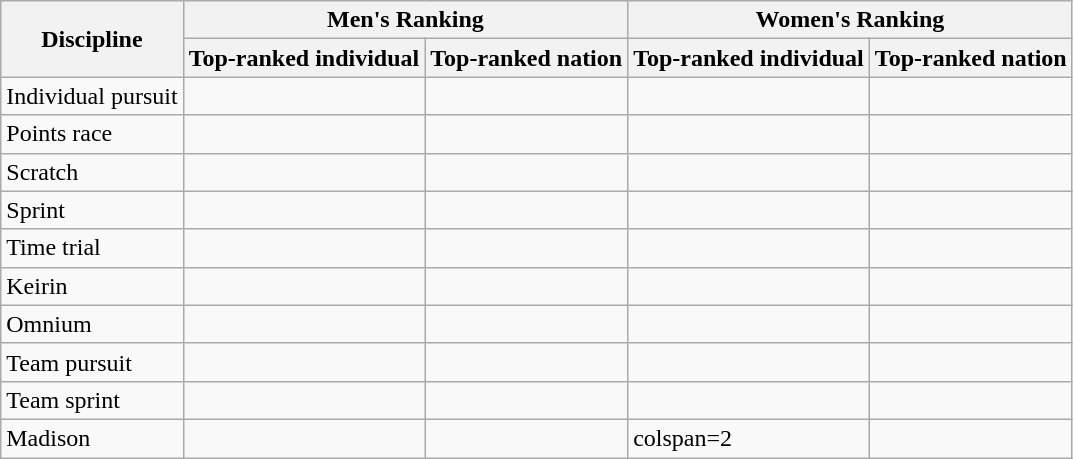<table class="wikitable">
<tr>
<th rowspan=2>Discipline</th>
<th colspan=2>Men's Ranking</th>
<th colspan=2>Women's Ranking</th>
</tr>
<tr>
<th>Top-ranked individual</th>
<th>Top-ranked nation</th>
<th>Top-ranked individual</th>
<th>Top-ranked nation</th>
</tr>
<tr>
<td>Individual pursuit</td>
<td></td>
<td></td>
<td></td>
<td></td>
</tr>
<tr>
<td>Points race</td>
<td></td>
<td></td>
<td></td>
<td></td>
</tr>
<tr>
<td>Scratch</td>
<td></td>
<td></td>
<td></td>
<td></td>
</tr>
<tr>
<td>Sprint</td>
<td></td>
<td></td>
<td></td>
<td></td>
</tr>
<tr>
<td>Time trial</td>
<td></td>
<td></td>
<td></td>
<td></td>
</tr>
<tr>
<td>Keirin</td>
<td></td>
<td></td>
<td></td>
<td></td>
</tr>
<tr>
<td>Omnium</td>
<td></td>
<td></td>
<td></td>
<td></td>
</tr>
<tr>
<td>Team pursuit</td>
<td></td>
<td></td>
<td></td>
<td></td>
</tr>
<tr>
<td>Team sprint</td>
<td></td>
<td></td>
<td></td>
<td></td>
</tr>
<tr>
<td>Madison</td>
<td></td>
<td></td>
<td>colspan=2 </td>
</tr>
</table>
